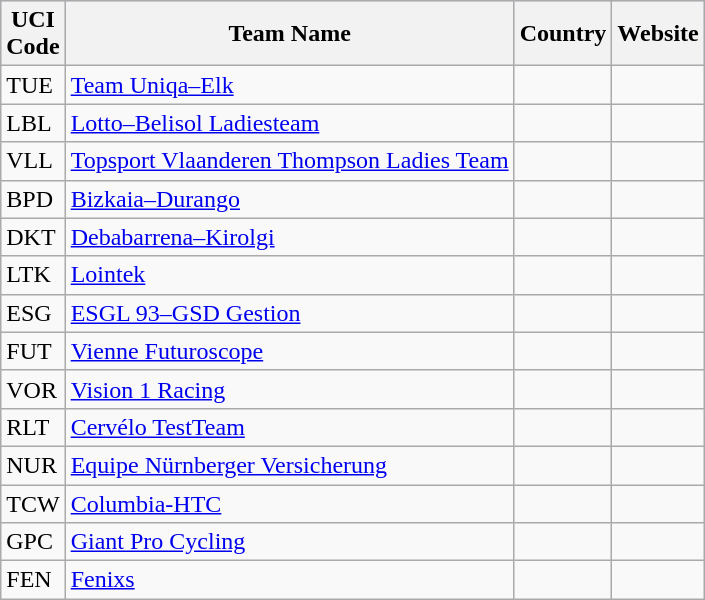<table class="wikitable">
<tr style="background:#ccccff;">
<th>UCI<br>Code</th>
<th>Team Name</th>
<th>Country</th>
<th>Website</th>
</tr>
<tr>
<td>TUE</td>
<td><a href='#'>Team Uniqa–Elk</a></td>
<td></td>
<td></td>
</tr>
<tr>
<td>LBL</td>
<td><a href='#'>Lotto–Belisol Ladiesteam</a></td>
<td></td>
<td></td>
</tr>
<tr>
<td>VLL</td>
<td><a href='#'>Topsport Vlaanderen Thompson Ladies Team</a></td>
<td></td>
<td></td>
</tr>
<tr>
<td>BPD</td>
<td><a href='#'>Bizkaia–Durango</a></td>
<td></td>
<td></td>
</tr>
<tr>
<td>DKT</td>
<td><a href='#'>Debabarrena–Kirolgi</a></td>
<td></td>
<td></td>
</tr>
<tr>
<td>LTK</td>
<td><a href='#'>Lointek</a></td>
<td></td>
<td></td>
</tr>
<tr>
<td>ESG</td>
<td><a href='#'>ESGL 93–GSD Gestion</a></td>
<td></td>
<td></td>
</tr>
<tr>
<td>FUT</td>
<td><a href='#'>Vienne Futuroscope</a></td>
<td></td>
<td></td>
</tr>
<tr>
<td>VOR</td>
<td><a href='#'>Vision 1 Racing</a></td>
<td></td>
<td></td>
</tr>
<tr>
<td>RLT</td>
<td><a href='#'>Cervélo TestTeam</a></td>
<td></td>
<td></td>
</tr>
<tr>
<td>NUR</td>
<td><a href='#'>Equipe Nürnberger Versicherung</a></td>
<td></td>
<td></td>
</tr>
<tr>
<td>TCW</td>
<td><a href='#'>Columbia-HTC</a></td>
<td></td>
<td></td>
</tr>
<tr>
<td>GPC</td>
<td><a href='#'>Giant Pro Cycling</a></td>
<td></td>
<td></td>
</tr>
<tr>
<td>FEN</td>
<td><a href='#'>Fenixs</a></td>
<td></td>
<td></td>
</tr>
</table>
